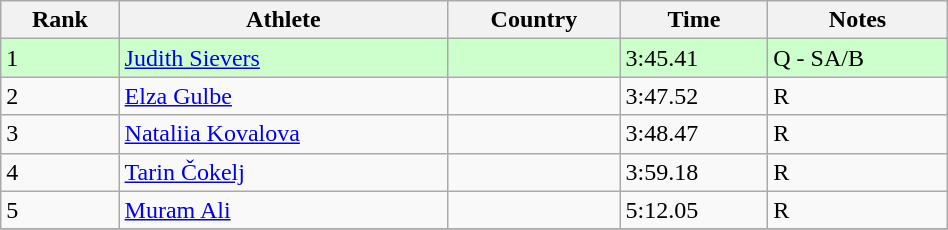<table class="wikitable" width=50%>
<tr>
<th>Rank</th>
<th>Athlete</th>
<th>Country</th>
<th>Time</th>
<th>Notes</th>
</tr>
<tr bgcolor=ccffcc>
<td>1</td>
<td><a href='#'>Judith Sievers</a></td>
<td></td>
<td>3:45.41</td>
<td>Q - SA/B</td>
</tr>
<tr>
<td>2</td>
<td><a href='#'>Elza Gulbe</a></td>
<td></td>
<td>3:47.52</td>
<td>R</td>
</tr>
<tr>
<td>3</td>
<td><a href='#'>Nataliia Kovalova</a></td>
<td></td>
<td>3:48.47</td>
<td>R</td>
</tr>
<tr>
<td>4</td>
<td><a href='#'>Tarin Čokelj</a></td>
<td></td>
<td>3:59.18</td>
<td>R</td>
</tr>
<tr>
<td>5</td>
<td><a href='#'>Muram Ali</a></td>
<td></td>
<td>5:12.05</td>
<td>R</td>
</tr>
<tr>
</tr>
</table>
